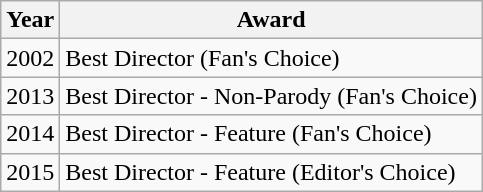<table class="wikitable">
<tr>
<th>Year</th>
<th>Award</th>
</tr>
<tr>
<td>2002</td>
<td>Best Director (Fan's Choice)</td>
</tr>
<tr>
<td>2013</td>
<td>Best Director - Non-Parody (Fan's Choice)</td>
</tr>
<tr>
<td>2014</td>
<td>Best Director - Feature (Fan's Choice)</td>
</tr>
<tr>
<td>2015</td>
<td>Best Director - Feature (Editor's Choice)</td>
</tr>
</table>
